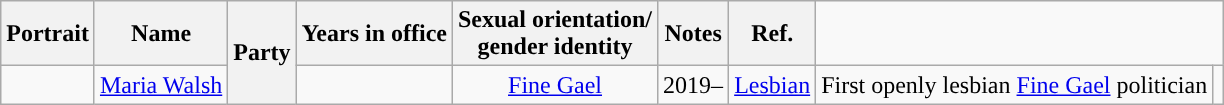<table class="wikitable sortable" style="text-align:center">
<tr>
<th class=unsortable>Portrait</th>
<th>Name</th>
<th colspan="2" rowspan="2">Party</th>
<th>Years in office</th>
<th>Sexual orientation/<br>gender identity</th>
<th>Notes</th>
<th>Ref.</th>
</tr>
<tr>
<td></td>
<td><a href='#'>Maria Walsh</a><br></td>
<td style="background-color:"></td>
<td><a href='#'>Fine Gael</a></td>
<td>2019–</td>
<td><a href='#'>Lesbian</a></td>
<td>First openly lesbian <a href='#'>Fine Gael</a> politician</td>
<td></td>
</tr>
</table>
